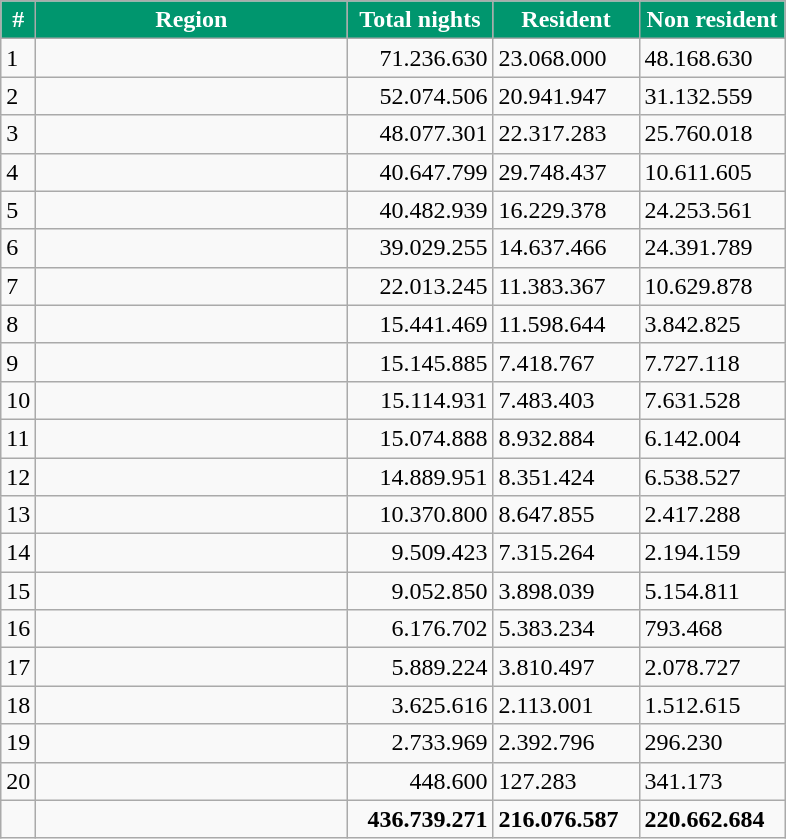<table class="wikitable sortable">
<tr style="color:white;">
<th style="width:5px; background:#00966E;">#</th>
<th style="width:200px; background:#00966E;">Region</th>
<th style="width:90px; background:#00966E;">Total nights</th>
<th style="width:90px; background:#00966E;">Resident</th>
<th style="width:90px; background:#00966E;">Non resident</th>
</tr>
<tr>
<td>1</td>
<td></td>
<td align=right>71.236.630</td>
<td>23.068.000</td>
<td>48.168.630</td>
</tr>
<tr>
<td>2</td>
<td></td>
<td align=right>52.074.506</td>
<td>20.941.947</td>
<td>31.132.559</td>
</tr>
<tr>
<td>3</td>
<td></td>
<td align=right>48.077.301</td>
<td>22.317.283</td>
<td>25.760.018</td>
</tr>
<tr>
<td>4</td>
<td></td>
<td align=right>40.647.799</td>
<td>29.748.437</td>
<td>10.611.605</td>
</tr>
<tr>
<td>5</td>
<td></td>
<td align=right>40.482.939</td>
<td>16.229.378</td>
<td>24.253.561</td>
</tr>
<tr>
<td>6</td>
<td></td>
<td align=right>39.029.255</td>
<td>14.637.466</td>
<td>24.391.789</td>
</tr>
<tr>
<td>7</td>
<td></td>
<td align=right>22.013.245</td>
<td>11.383.367</td>
<td>10.629.878</td>
</tr>
<tr>
<td>8</td>
<td></td>
<td align=right>15.441.469</td>
<td>11.598.644</td>
<td>3.842.825</td>
</tr>
<tr>
<td>9</td>
<td></td>
<td align=right>15.145.885</td>
<td>7.418.767</td>
<td>7.727.118</td>
</tr>
<tr>
<td>10</td>
<td></td>
<td align=right>15.114.931</td>
<td>7.483.403</td>
<td>7.631.528</td>
</tr>
<tr>
<td>11</td>
<td></td>
<td align=right>15.074.888</td>
<td>8.932.884</td>
<td>6.142.004</td>
</tr>
<tr>
<td>12</td>
<td></td>
<td align=right>14.889.951</td>
<td>8.351.424</td>
<td>6.538.527</td>
</tr>
<tr>
<td>13</td>
<td></td>
<td align=right>10.370.800</td>
<td>8.647.855</td>
<td>2.417.288</td>
</tr>
<tr>
<td>14</td>
<td></td>
<td align=right>9.509.423</td>
<td>7.315.264</td>
<td>2.194.159</td>
</tr>
<tr>
<td>15</td>
<td></td>
<td align="right">9.052.850</td>
<td>3.898.039</td>
<td>5.154.811</td>
</tr>
<tr>
<td>16</td>
<td></td>
<td align=right>6.176.702</td>
<td>5.383.234</td>
<td>793.468</td>
</tr>
<tr>
<td>17</td>
<td></td>
<td align=right>5.889.224</td>
<td>3.810.497</td>
<td>2.078.727</td>
</tr>
<tr>
<td>18</td>
<td></td>
<td align=right>3.625.616</td>
<td>2.113.001</td>
<td>1.512.615</td>
</tr>
<tr>
<td>19</td>
<td></td>
<td align=right>2.733.969</td>
<td>2.392.796</td>
<td>296.230</td>
</tr>
<tr>
<td>20</td>
<td></td>
<td align=right>448.600</td>
<td>127.283</td>
<td>341.173</td>
</tr>
<tr>
<td></td>
<td><strong></strong></td>
<td align=right><strong>436.739.271</strong></td>
<td><strong>216.076.587</strong></td>
<td><strong>220.662.684</strong></td>
</tr>
</table>
